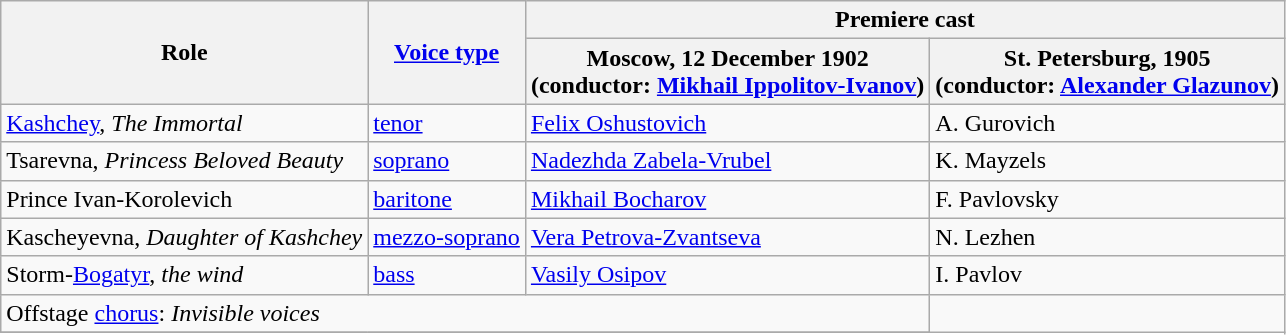<table class="wikitable">
<tr>
<th rowspan=2>Role</th>
<th rowspan=2><a href='#'>Voice type</a></th>
<th colspan=2>Premiere cast</th>
</tr>
<tr>
<th>Moscow, 12 December 1902<br>(conductor: <a href='#'>Mikhail Ippolitov-Ivanov</a>)</th>
<th>St. Petersburg, 1905<br>(conductor: <a href='#'>Alexander Glazunov</a>)</th>
</tr>
<tr>
<td><a href='#'>Kashchey</a>, <em> The Immortal</em></td>
<td><a href='#'>tenor</a></td>
<td><a href='#'>Felix Oshustovich</a></td>
<td>A. Gurovich</td>
</tr>
<tr>
<td>Tsarevna, <em>Princess Beloved Beauty</em></td>
<td><a href='#'>soprano</a></td>
<td><a href='#'>Nadezhda Zabela-Vrubel</a></td>
<td>K. Mayzels</td>
</tr>
<tr>
<td>Prince Ivan-Korolevich</td>
<td><a href='#'>baritone</a></td>
<td><a href='#'>Mikhail Bocharov</a></td>
<td>F. Pavlovsky</td>
</tr>
<tr>
<td>Kascheyevna, <em>Daughter of Kashchey</em></td>
<td><a href='#'>mezzo-soprano</a></td>
<td><a href='#'>Vera Petrova-Zvantseva</a></td>
<td>N. Lezhen</td>
</tr>
<tr>
<td>Storm-<a href='#'>Bogatyr</a>, <em>the wind</em></td>
<td><a href='#'>bass</a></td>
<td><a href='#'>Vasily Osipov</a></td>
<td>I. Pavlov</td>
</tr>
<tr>
<td colspan="3">Offstage <a href='#'>chorus</a>: <em>Invisible voices</em></td>
</tr>
<tr>
</tr>
</table>
